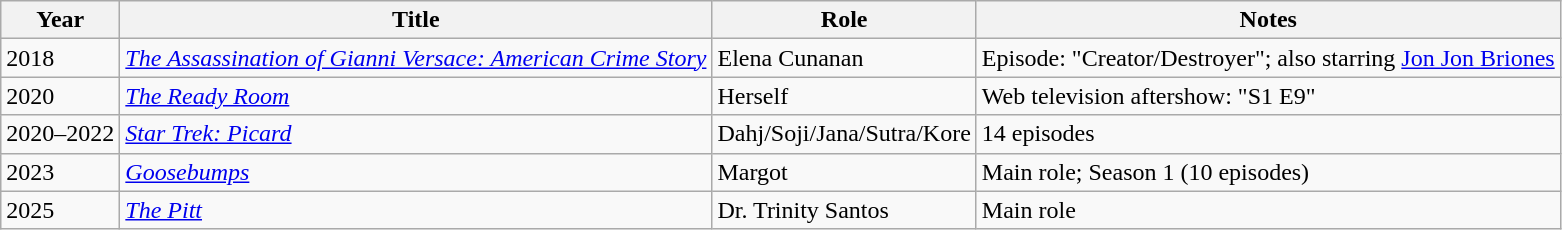<table class="wikitable sortable">
<tr>
<th>Year</th>
<th>Title</th>
<th>Role</th>
<th class="unsortable">Notes</th>
</tr>
<tr>
<td>2018</td>
<td><em><a href='#'>The Assassination of Gianni Versace: American Crime Story</a></em></td>
<td>Elena Cunanan</td>
<td>Episode: "Creator/Destroyer"; also starring <a href='#'>Jon Jon Briones</a></td>
</tr>
<tr>
<td>2020</td>
<td><em><a href='#'>The Ready Room</a></em></td>
<td>Herself</td>
<td>Web television aftershow: "S1 E9"</td>
</tr>
<tr>
<td>2020–2022</td>
<td><em><a href='#'>Star Trek: Picard</a></em></td>
<td>Dahj/Soji/Jana/Sutra/Kore</td>
<td>14 episodes</td>
</tr>
<tr>
<td>2023</td>
<td><em><a href='#'>Goosebumps</a></em></td>
<td>Margot</td>
<td>Main role; Season 1 (10 episodes)</td>
</tr>
<tr>
<td>2025</td>
<td><em><a href='#'>The Pitt</a></em></td>
<td>Dr. Trinity Santos</td>
<td>Main role</td>
</tr>
</table>
